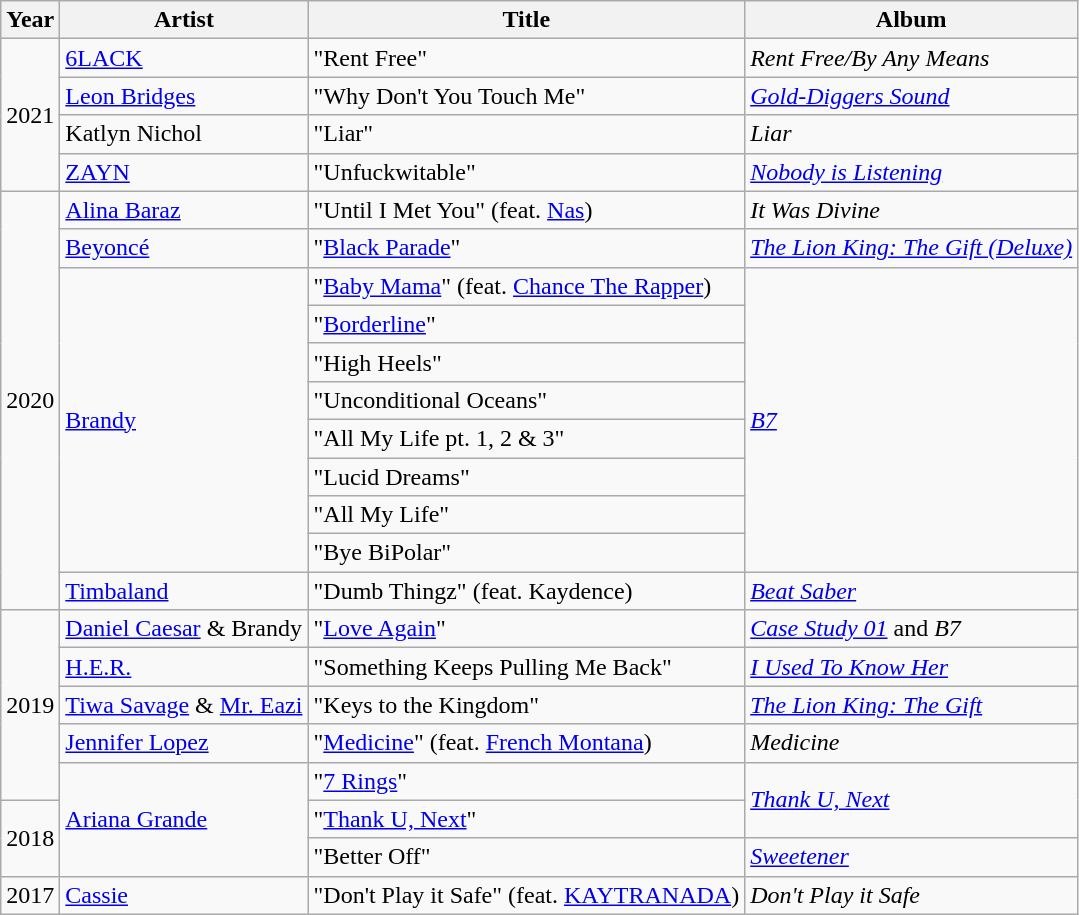<table class="wikitable">
<tr>
<th>Year</th>
<th>Artist</th>
<th>Title</th>
<th>Album</th>
</tr>
<tr>
<td rowspan="4">2021</td>
<td><a href='#'>6LACK</a></td>
<td>"Rent Free"</td>
<td><em>Rent Free/By Any Means</em></td>
</tr>
<tr>
<td><a href='#'>Leon Bridges</a></td>
<td>"Why Don't You Touch Me"</td>
<td><em><a href='#'>Gold-Diggers Sound</a></em></td>
</tr>
<tr>
<td>Katlyn Nichol</td>
<td>"Liar"</td>
<td><em>Liar</em></td>
</tr>
<tr>
<td><a href='#'>ZAYN</a></td>
<td>"Unfuckwitable"</td>
<td><em><a href='#'>Nobody is Listening</a></em></td>
</tr>
<tr>
<td rowspan="11">2020</td>
<td><a href='#'>Alina Baraz</a></td>
<td>"Until I Met You" (feat. <a href='#'>Nas</a>)</td>
<td><em>It Was Divine</em></td>
</tr>
<tr>
<td><a href='#'>Beyoncé</a></td>
<td>"<a href='#'>Black Parade</a>"</td>
<td><em><a href='#'>The Lion King: The Gift (Deluxe)</a></em></td>
</tr>
<tr>
<td rowspan="8"><a href='#'>Brandy</a></td>
<td>"<a href='#'>Baby Mama</a>" (feat. <a href='#'>Chance The Rapper</a>)</td>
<td rowspan="8"><em><a href='#'>B7</a></em></td>
</tr>
<tr>
<td>"<a href='#'>Borderline</a>"</td>
</tr>
<tr>
<td>"High Heels"</td>
</tr>
<tr>
<td>"Unconditional Oceans"</td>
</tr>
<tr>
<td>"All My Life pt. 1, 2 & 3"</td>
</tr>
<tr>
<td>"Lucid Dreams"</td>
</tr>
<tr>
<td>"All My Life"</td>
</tr>
<tr>
<td>"Bye BiPolar"</td>
</tr>
<tr>
<td><a href='#'>Timbaland</a></td>
<td>"Dumb Thingz" (feat. Kaydence)</td>
<td><em><a href='#'>Beat Saber</a></em></td>
</tr>
<tr>
<td rowspan="5">2019</td>
<td><a href='#'>Daniel Caesar</a> & Brandy</td>
<td>"<a href='#'>Love Again</a>"</td>
<td><em><a href='#'>Case Study 01</a></em> and <em>B7</em></td>
</tr>
<tr>
<td><a href='#'>H.E.R.</a></td>
<td>"Something Keeps Pulling Me Back"</td>
<td><em><a href='#'>I Used To Know Her</a></em></td>
</tr>
<tr>
<td><a href='#'>Tiwa Savage</a> & <a href='#'>Mr. Eazi</a></td>
<td>"Keys to the Kingdom"</td>
<td><em><a href='#'>The Lion King: The Gift</a></em></td>
</tr>
<tr>
<td><a href='#'>Jennifer Lopez</a></td>
<td>"<a href='#'>Medicine</a>" (feat. <a href='#'>French Montana</a>)</td>
<td><em>Medicine</em></td>
</tr>
<tr>
<td rowspan="3"><a href='#'>Ariana Grande</a></td>
<td>"<a href='#'>7 Rings</a>"</td>
<td rowspan="2"><em><a href='#'>Thank U, Next</a></em></td>
</tr>
<tr>
<td rowspan="2">2018</td>
<td>"<a href='#'>Thank U, Next</a>"</td>
</tr>
<tr>
<td>"Better Off"</td>
<td><em><a href='#'>Sweetener</a></em></td>
</tr>
<tr>
<td>2017</td>
<td><a href='#'>Cassie</a></td>
<td>"Don't Play it Safe" (feat. <a href='#'>KAYTRANADA</a>)</td>
<td><em>Don't Play it Safe</em></td>
</tr>
</table>
